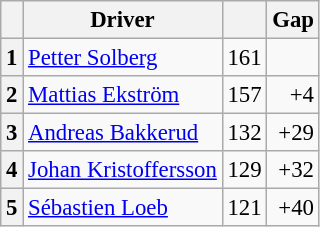<table class="wikitable" style="font-size: 95%;">
<tr>
<th></th>
<th>Driver</th>
<th></th>
<th>Gap</th>
</tr>
<tr>
<th>1</th>
<td> <a href='#'>Petter Solberg</a></td>
<td align="right">161</td>
<td align="right"></td>
</tr>
<tr>
<th>2</th>
<td> <a href='#'>Mattias Ekström</a></td>
<td align="right">157</td>
<td align="right">+4</td>
</tr>
<tr>
<th>3</th>
<td> <a href='#'>Andreas Bakkerud</a></td>
<td align="right">132</td>
<td align="right">+29</td>
</tr>
<tr>
<th>4</th>
<td> <a href='#'>Johan Kristoffersson</a></td>
<td align="right">129</td>
<td align="right">+32</td>
</tr>
<tr>
<th>5</th>
<td> <a href='#'>Sébastien Loeb</a></td>
<td align="right">121</td>
<td align="right">+40</td>
</tr>
</table>
